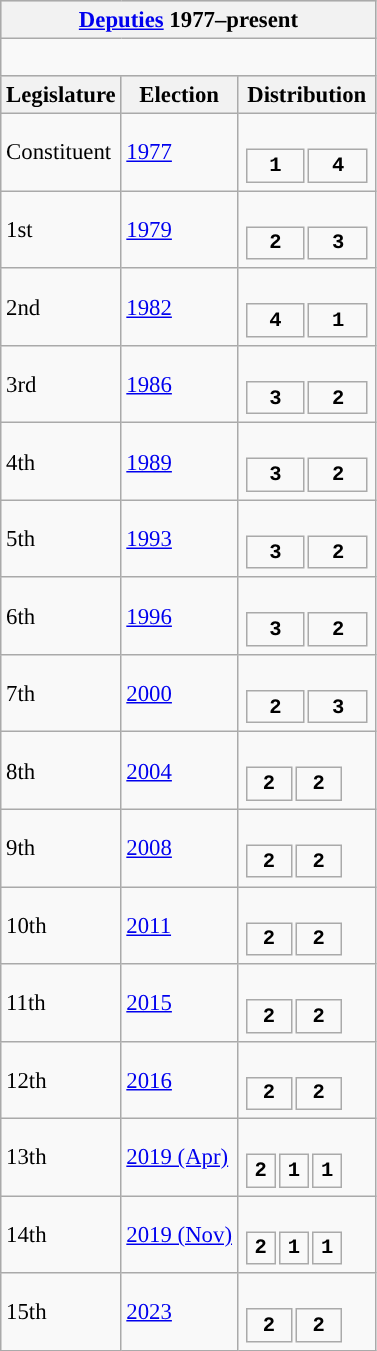<table class="wikitable" style="font-size:95%;">
<tr bgcolor="#CCCCCC">
<th colspan="3"><a href='#'>Deputies</a> 1977–present</th>
</tr>
<tr>
<td colspan="3"><br>








</td>
</tr>
<tr bgcolor="#CCCCCC">
<th>Legislature</th>
<th>Election</th>
<th>Distribution</th>
</tr>
<tr>
<td>Constituent</td>
<td><a href='#'>1977</a></td>
<td><br><table style="width:6.25em; font-size:90%; text-align:center; font-family:Courier New;">
<tr style="font-weight:bold">
<td style="background:">1</td>
<td style="background:">4</td>
</tr>
</table>
</td>
</tr>
<tr>
<td>1st</td>
<td><a href='#'>1979</a></td>
<td><br><table style="width:6.25em; font-size:90%; text-align:center; font-family:Courier New;">
<tr style="font-weight:bold">
<td style="background:">2</td>
<td style="background:">3</td>
</tr>
</table>
</td>
</tr>
<tr>
<td>2nd</td>
<td><a href='#'>1982</a></td>
<td><br><table style="width:6.25em; font-size:90%; text-align:center; font-family:Courier New;">
<tr style="font-weight:bold">
<td style="background:">4</td>
<td style="background:">1</td>
</tr>
</table>
</td>
</tr>
<tr>
<td>3rd</td>
<td><a href='#'>1986</a></td>
<td><br><table style="width:6.25em; font-size:90%; text-align:center; font-family:Courier New;">
<tr style="font-weight:bold">
<td style="background:">3</td>
<td style="background:">2</td>
</tr>
</table>
</td>
</tr>
<tr>
<td>4th</td>
<td><a href='#'>1989</a></td>
<td><br><table style="width:6.25em; font-size:90%; text-align:center; font-family:Courier New;">
<tr style="font-weight:bold">
<td style="background:">3</td>
<td style="background:">2</td>
</tr>
</table>
</td>
</tr>
<tr>
<td>5th</td>
<td><a href='#'>1993</a></td>
<td><br><table style="width:6.25em; font-size:90%; text-align:center; font-family:Courier New;">
<tr style="font-weight:bold">
<td style="background:">3</td>
<td style="background:">2</td>
</tr>
</table>
</td>
</tr>
<tr>
<td>6th</td>
<td><a href='#'>1996</a></td>
<td><br><table style="width:6.25em; font-size:90%; text-align:center; font-family:Courier New;">
<tr style="font-weight:bold">
<td style="background:">3</td>
<td style="background:">2</td>
</tr>
</table>
</td>
</tr>
<tr>
<td>7th</td>
<td><a href='#'>2000</a></td>
<td><br><table style="width:6.25em; font-size:90%; text-align:center; font-family:Courier New;">
<tr style="font-weight:bold">
<td style="background:">2</td>
<td style="background:">3</td>
</tr>
</table>
</td>
</tr>
<tr>
<td>8th</td>
<td><a href='#'>2004</a></td>
<td><br><table style="width:5em; font-size:90%; text-align:center; font-family:Courier New;">
<tr style="font-weight:bold">
<td style="background:">2</td>
<td style="background:">2</td>
</tr>
</table>
</td>
</tr>
<tr>
<td>9th</td>
<td><a href='#'>2008</a></td>
<td><br><table style="width:5em; font-size:90%; text-align:center; font-family:Courier New;">
<tr style="font-weight:bold">
<td style="background:">2</td>
<td style="background:">2</td>
</tr>
</table>
</td>
</tr>
<tr>
<td>10th</td>
<td><a href='#'>2011</a></td>
<td><br><table style="width:5em; font-size:90%; text-align:center; font-family:Courier New;">
<tr style="font-weight:bold">
<td style="background:">2</td>
<td style="background:">2</td>
</tr>
</table>
</td>
</tr>
<tr>
<td>11th</td>
<td><a href='#'>2015</a></td>
<td><br><table style="width:5em; font-size:90%; text-align:center; font-family:Courier New;">
<tr style="font-weight:bold">
<td style="background:">2</td>
<td style="background:">2</td>
</tr>
</table>
</td>
</tr>
<tr>
<td>12th</td>
<td><a href='#'>2016</a></td>
<td><br><table style="width:5em; font-size:90%; text-align:center; font-family:Courier New;">
<tr style="font-weight:bold">
<td style="background:">2</td>
<td style="background:">2</td>
</tr>
</table>
</td>
</tr>
<tr>
<td>13th</td>
<td><a href='#'>2019 (Apr)</a></td>
<td><br><table style="width:5em; font-size:90%; text-align:center; font-family:Courier New;">
<tr style="font-weight:bold">
<td style="background:">2</td>
<td style="background:">1</td>
<td style="background:">1</td>
</tr>
</table>
</td>
</tr>
<tr>
<td>14th</td>
<td><a href='#'>2019 (Nov)</a></td>
<td><br><table style="width:5em; font-size:90%; text-align:center; font-family:Courier New;">
<tr style="font-weight:bold">
<td style="background:">2</td>
<td style="background:">1</td>
<td style="background:">1</td>
</tr>
</table>
</td>
</tr>
<tr>
<td>15th</td>
<td><a href='#'>2023</a></td>
<td><br><table style="width:5em; font-size:90%; text-align:center; font-family:Courier New;">
<tr style="font-weight:bold">
<td style="background:">2</td>
<td style="background:">2</td>
</tr>
</table>
</td>
</tr>
</table>
